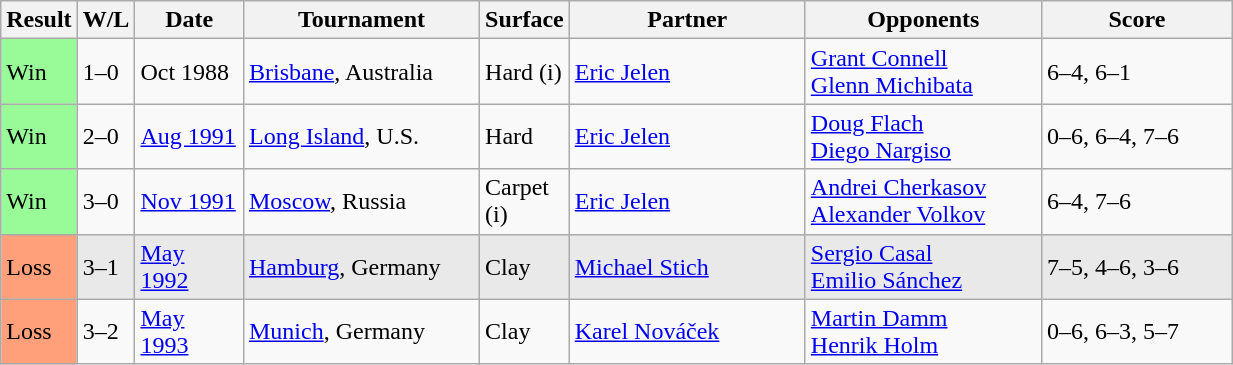<table class="sortable wikitable">
<tr>
<th style="width:40px">Result</th>
<th style="width:30px" class="unsortable">W/L</th>
<th style="width:65px">Date</th>
<th style="width:150px">Tournament</th>
<th style="width:50px">Surface</th>
<th style="width:150px">Partner</th>
<th style="width:150px">Opponents</th>
<th style="width:120px" class="unsortable">Score</th>
</tr>
<tr>
<td style="background:#98fb98;">Win</td>
<td>1–0</td>
<td>Oct 1988</td>
<td><a href='#'>Brisbane</a>, Australia</td>
<td>Hard (i)</td>
<td> <a href='#'>Eric Jelen</a></td>
<td> <a href='#'>Grant Connell</a><br>  <a href='#'>Glenn Michibata</a></td>
<td>6–4, 6–1</td>
</tr>
<tr>
<td style="background:#98fb98;">Win</td>
<td>2–0</td>
<td><a href='#'>Aug 1991</a></td>
<td><a href='#'>Long Island</a>, U.S.</td>
<td>Hard</td>
<td> <a href='#'>Eric Jelen</a></td>
<td> <a href='#'>Doug Flach</a> <br> <a href='#'>Diego Nargiso</a></td>
<td>0–6, 6–4, 7–6</td>
</tr>
<tr>
<td style="background:#98fb98;">Win</td>
<td>3–0</td>
<td><a href='#'>Nov 1991</a></td>
<td><a href='#'>Moscow</a>, Russia</td>
<td>Carpet (i)</td>
<td> <a href='#'>Eric Jelen</a></td>
<td> <a href='#'>Andrei Cherkasov</a> <br> <a href='#'>Alexander Volkov</a></td>
<td>6–4, 7–6</td>
</tr>
<tr style="background:#e9e9e9;">
<td style="background:#ffa07a;">Loss</td>
<td>3–1</td>
<td><a href='#'>May 1992</a></td>
<td><a href='#'>Hamburg</a>, Germany</td>
<td>Clay</td>
<td> <a href='#'>Michael Stich</a></td>
<td> <a href='#'>Sergio Casal</a> <br> <a href='#'>Emilio Sánchez</a></td>
<td>7–5, 4–6, 3–6</td>
</tr>
<tr>
<td style="background:#ffa07a;">Loss</td>
<td>3–2</td>
<td><a href='#'>May 1993</a></td>
<td><a href='#'>Munich</a>, Germany</td>
<td>Clay</td>
<td> <a href='#'>Karel Nováček</a></td>
<td> <a href='#'>Martin Damm</a> <br> <a href='#'>Henrik Holm</a></td>
<td>0–6, 6–3, 5–7</td>
</tr>
</table>
